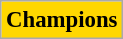<table class="wikitable" style="font-size: 95%">
<tr>
<td bgcolor="#FFD700"><strong>Champions</strong></td>
</tr>
</table>
